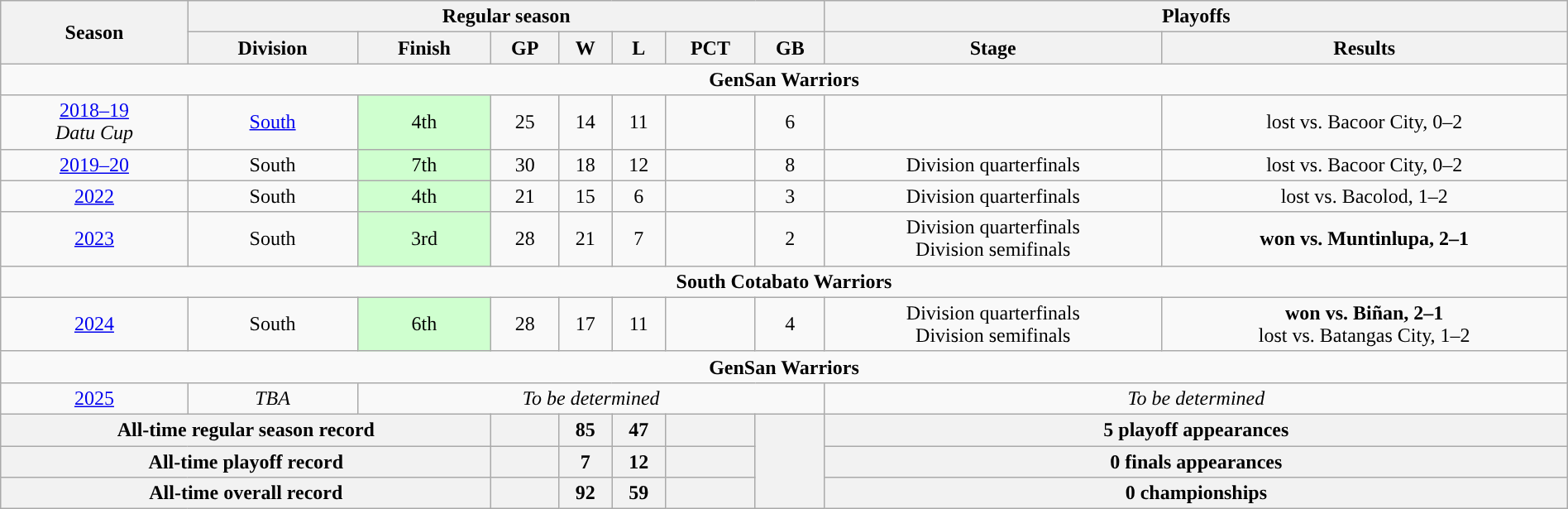<table class=wikitable style="width:100%; text-align:center">
<tr>
<th rowspan="2">Season</th>
<th colspan="7">Regular season</th>
<th colspan="2">Playoffs</th>
</tr>
<tr>
<th>Division</th>
<th>Finish</th>
<th>GP</th>
<th>W</th>
<th>L</th>
<th>PCT</th>
<th>GB</th>
<th>Stage</th>
<th>Results</th>
</tr>
<tr>
<td colspan=10><span><strong>GenSan Warriors</strong></span></td>
</tr>
<tr>
<td><a href='#'>2018–19</a> <br> <em>Datu Cup</em></td>
<td><a href='#'>South</a></td>
<td bgcolor="#CFFFCF">4th</td>
<td>25</td>
<td>14</td>
<td>11</td>
<td></td>
<td>6</td>
<td></td>
<td>lost vs. Bacoor City, 0–2</td>
</tr>
<tr>
<td><a href='#'>2019–20</a> <br> </td>
<td>South</td>
<td bgcolor="#CFFFCF">7th</td>
<td>30</td>
<td>18</td>
<td>12</td>
<td></td>
<td>8</td>
<td>Division quarterfinals</td>
<td>lost vs. Bacoor City, 0–2</td>
</tr>
<tr>
<td><a href='#'>2022</a></td>
<td>South</td>
<td bgcolor="#CFFFCF">4th</td>
<td>21</td>
<td>15</td>
<td>6</td>
<td></td>
<td>3</td>
<td>Division quarterfinals</td>
<td>lost vs. Bacolod, 1–2</td>
</tr>
<tr>
<td><a href='#'>2023</a></td>
<td>South</td>
<td bgcolor="#CFFFCF">3rd</td>
<td>28</td>
<td>21</td>
<td>7</td>
<td></td>
<td>2</td>
<td>Division quarterfinals <br> Division semifinals</td>
<td><strong>won vs. Muntinlupa, 2–1</strong><br></td>
</tr>
<tr>
<td colspan=10><span><strong>South Cotabato Warriors</strong></span></td>
</tr>
<tr>
<td><a href='#'>2024</a></td>
<td>South</td>
<td bgcolor="CFFFCF">6th</td>
<td>28</td>
<td>17</td>
<td>11</td>
<td></td>
<td>4</td>
<td>Division quarterfinals<br>Division semifinals</td>
<td><strong>won vs. Biñan, 2–1</strong><br>lost vs. Batangas City, 1–2</td>
</tr>
<tr>
<td colspan=10><span><strong>GenSan Warriors</strong></span></td>
</tr>
<tr>
<td><a href='#'>2025</a></td>
<td><em>TBA</em></td>
<td colspan=6><em>To be determined</em></td>
<td colspan=2><em>To be determined</em></td>
</tr>
<tr>
<th colspan=3>All-time regular season record</th>
<th></th>
<th>85</th>
<th>47</th>
<th></th>
<th rowspan=3></th>
<th colspan=2>5 playoff appearances</th>
</tr>
<tr>
<th colspan=3>All-time playoff record</th>
<th></th>
<th>7</th>
<th>12</th>
<th></th>
<th colspan=2>0 finals appearances</th>
</tr>
<tr>
<th colspan=3>All-time overall record</th>
<th></th>
<th>92</th>
<th>59</th>
<th></th>
<th colspan=2>0 championships</th>
</tr>
</table>
